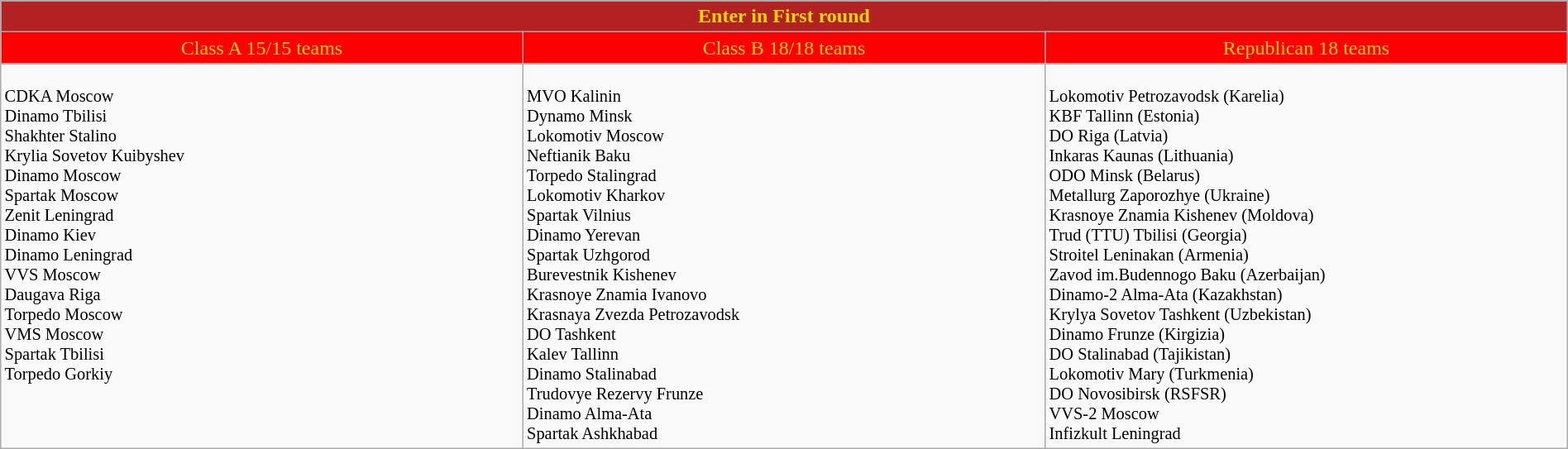<table class="wikitable" style="width:100%;">
<tr style="background:Firebrick; text-align:center;">
<td style="width:90%; color:Gold" colspan="3"><strong>Enter in First round</strong></td>
</tr>
<tr style="background:Red;">
<td style="text-align:center; width:30%; color:Gold" colspan=1>Class A 15/15 teams</td>
<td style="text-align:center; width:30%; color:Gold" colspan=1>Class B 18/18 teams</td>
<td style="text-align:center; width:30%; color:Gold" colspan=1>Republican 18 teams</td>
</tr>
<tr style="vertical-align:top; font-size:85%;">
<td rowspan=3><br> CDKA Moscow<br>
 Dinamo Tbilisi<br>
 Shakhter Stalino<br>
 Krylia Sovetov Kuibyshev<br>
 Dinamo Moscow<br>
 Spartak Moscow<br>
 Zenit Leningrad<br>
 Dinamo Kiev<br>
 Dinamo Leningrad<br>
 VVS Moscow<br>
 Daugava Riga<br>
 Torpedo Moscow<br>
 VMS Moscow<br>
 Spartak Tbilisi<br>
 Torpedo Gorkiy<br></td>
<td><br> MVO Kalinin<br>
 Dynamo Minsk<br>
 Lokomotiv Moscow<br>
 Neftianik Baku<br>
 Torpedo Stalingrad<br>
 Lokomotiv Kharkov<br>
 Spartak Vilnius<br>
 Dinamo Yerevan<br>
 Spartak Uzhgorod<br>
 Burevestnik Kishenev<br>
 Krasnoye Znamia Ivanovo<br>
 Krasnaya Zvezda Petrozavodsk<br>
 DO Tashkent<br>
 Kalev Tallinn<br>
 Dinamo Stalinabad<br>
 Trudovye Rezervy Frunze<br>
 Dinamo Alma-Ata<br>
 Spartak Ashkhabad<br></td>
<td><br> Lokomotiv Petrozavodsk (Karelia)<br>
 KBF Tallinn (Estonia)<br>
 DO Riga (Latvia)<br>
 Inkaras Kaunas (Lithuania)<br>
 ODO Minsk (Belarus)<br>
 Metallurg Zaporozhye (Ukraine)<br>
 Krasnoye Znamia Kishenev (Moldova)<br>
 Trud (TTU) Tbilisi (Georgia)<br>
 Stroitel Leninakan (Armenia)<br>
 Zavod im.Budennogo Baku (Azerbaijan)<br>
 Dinamo-2 Alma-Ata (Kazakhstan)<br>
 Krylya Sovetov Tashkent (Uzbekistan)<br>
 Dinamo Frunze (Kirgizia)<br>
 DO Stalinabad (Tajikistan)<br>
 Lokomotiv Mary (Turkmenia)<br>
 DO Novosibirsk (RSFSR)<br>
 VVS-2 Moscow<br>
 Infizkult Leningrad<br></td>
</tr>
</table>
